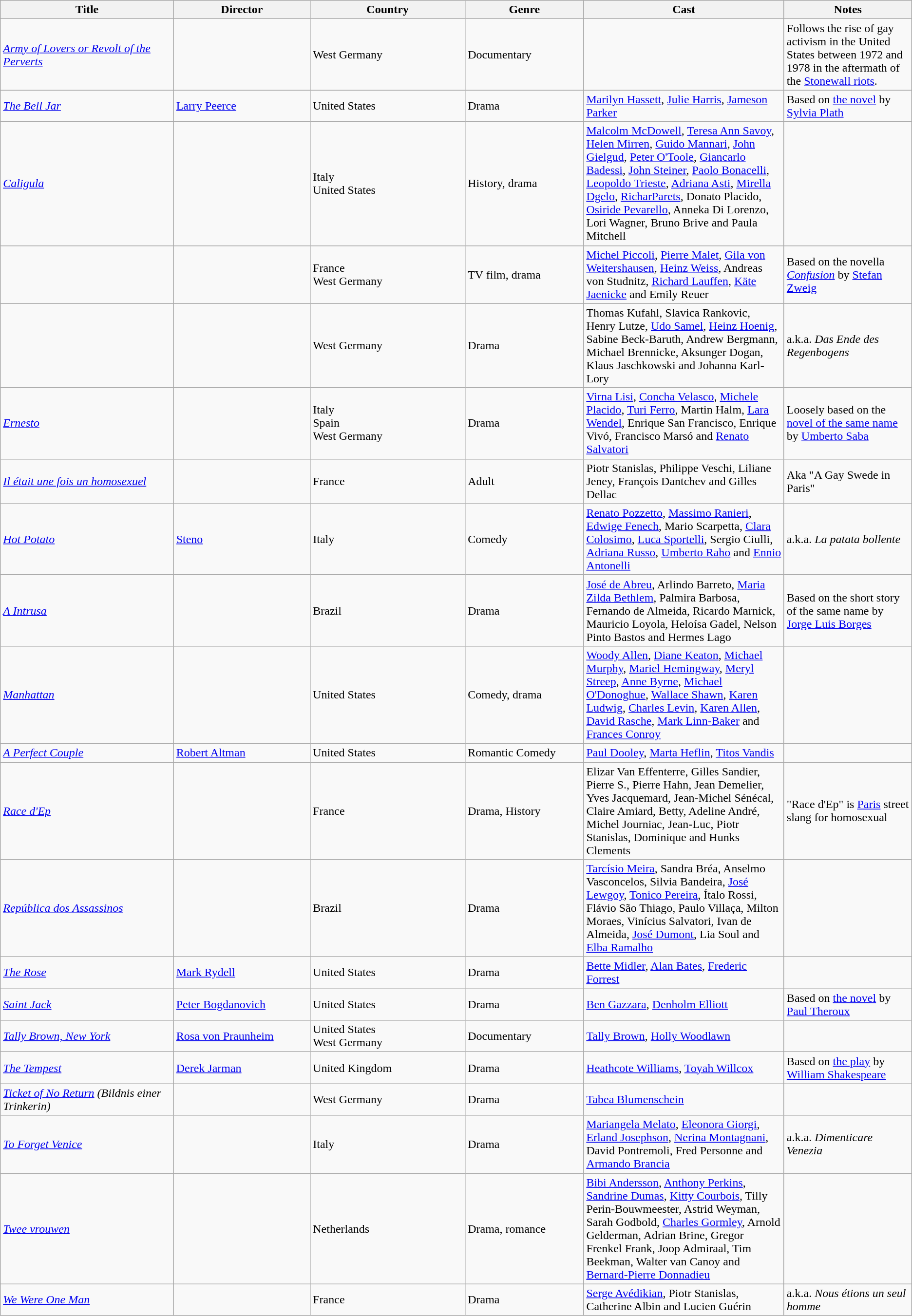<table class="wikitable sortable">
<tr>
<th width="19%">Title</th>
<th width="15%">Director</th>
<th width="17%">Country</th>
<th width="13%">Genre</th>
<th width="22%">Cast</th>
<th width="36%">Notes</th>
</tr>
<tr>
<td><em><a href='#'>Army of Lovers or Revolt of the Perverts</a></em></td>
<td></td>
<td>West Germany</td>
<td>Documentary</td>
<td></td>
<td>Follows the rise of gay activism in the United States between 1972 and 1978 in the aftermath of the <a href='#'>Stonewall riots</a>.</td>
</tr>
<tr>
<td><em><a href='#'>The Bell Jar</a></em></td>
<td><a href='#'>Larry Peerce</a></td>
<td>United States</td>
<td>Drama</td>
<td><a href='#'>Marilyn Hassett</a>, <a href='#'>Julie Harris</a>, <a href='#'>Jameson Parker</a></td>
<td>Based on <a href='#'>the novel</a> by <a href='#'>Sylvia Plath</a></td>
</tr>
<tr>
<td><em><a href='#'>Caligula</a></em></td>
<td></td>
<td>Italy<br>United States</td>
<td>History, drama</td>
<td><a href='#'>Malcolm McDowell</a>, <a href='#'>Teresa Ann Savoy</a>, <a href='#'>Helen Mirren</a>, <a href='#'>Guido Mannari</a>, <a href='#'>John Gielgud</a>, <a href='#'>Peter O'Toole</a>, <a href='#'>Giancarlo Badessi</a>, <a href='#'>John Steiner</a>, <a href='#'>Paolo Bonacelli</a>, <a href='#'>Leopoldo Trieste</a>, <a href='#'>Adriana Asti</a>, <a href='#'>Mirella Dgelo</a>, <a href='#'>RicharParets</a>, Donato Placido, <a href='#'>Osiride Pevarello</a>, Anneka Di Lorenzo, Lori Wagner, Bruno Brive and Paula Mitchell</td>
<td></td>
</tr>
<tr>
<td><em></em></td>
<td></td>
<td>France<br>West Germany</td>
<td>TV film, drama</td>
<td><a href='#'>Michel Piccoli</a>, <a href='#'>Pierre Malet</a>, <a href='#'>Gila von Weitershausen</a>, <a href='#'>Heinz Weiss</a>, Andreas von Studnitz, <a href='#'>Richard Lauffen</a>, <a href='#'>Käte Jaenicke</a> and Emily Reuer</td>
<td>Based on the novella <em><a href='#'>Confusion</a></em> by <a href='#'>Stefan Zweig</a></td>
</tr>
<tr>
<td><em></em></td>
<td></td>
<td>West Germany</td>
<td>Drama</td>
<td>Thomas Kufahl, Slavica Rankovic, Henry Lutze, <a href='#'>Udo Samel</a>, <a href='#'>Heinz Hoenig</a>, Sabine Beck-Baruth, Andrew Bergmann, Michael Brennicke, Aksunger Dogan, Klaus Jaschkowski and Johanna Karl-Lory</td>
<td>a.k.a. <em>Das Ende des Regenbogens</em></td>
</tr>
<tr>
<td><em><a href='#'>Ernesto</a></em></td>
<td></td>
<td>Italy<br>Spain<br>West Germany</td>
<td>Drama</td>
<td><a href='#'>Virna Lisi</a>, <a href='#'>Concha Velasco</a>, <a href='#'>Michele Placido</a>, <a href='#'>Turi Ferro</a>, Martin Halm, <a href='#'>Lara Wendel</a>, Enrique San Francisco, Enrique Vivó, Francisco Marsó and <a href='#'>Renato Salvatori</a></td>
<td>Loosely based on the <a href='#'>novel of the same name</a> by <a href='#'>Umberto Saba</a></td>
</tr>
<tr>
<td><em><a href='#'>Il était une fois un homosexuel</a></em></td>
<td></td>
<td>France</td>
<td>Adult</td>
<td>Piotr Stanislas, Philippe Veschi, Liliane Jeney, François Dantchev and Gilles Dellac</td>
<td>Aka "A Gay Swede in Paris"</td>
</tr>
<tr>
<td><em><a href='#'>Hot Potato</a></em></td>
<td><a href='#'>Steno</a></td>
<td>Italy</td>
<td>Comedy</td>
<td><a href='#'>Renato Pozzetto</a>, <a href='#'>Massimo Ranieri</a>, <a href='#'>Edwige Fenech</a>, Mario Scarpetta, <a href='#'>Clara Colosimo</a>, <a href='#'>Luca Sportelli</a>, Sergio Ciulli, <a href='#'>Adriana Russo</a>, <a href='#'>Umberto Raho</a> and <a href='#'>Ennio Antonelli</a></td>
<td>a.k.a. <em>La patata bollente</em></td>
</tr>
<tr>
<td><em><a href='#'>A Intrusa</a></em></td>
<td></td>
<td>Brazil</td>
<td>Drama</td>
<td><a href='#'>José de Abreu</a>, Arlindo Barreto, <a href='#'>Maria Zilda Bethlem</a>, Palmira Barbosa, Fernando de Almeida, Ricardo Marnick, Mauricio Loyola, Heloísa Gadel, Nelson Pinto Bastos and Hermes Lago</td>
<td>Based on the short story of the same name by <a href='#'>Jorge Luis Borges</a></td>
</tr>
<tr>
<td><em><a href='#'>Manhattan</a></em></td>
<td></td>
<td>United States</td>
<td>Comedy, drama</td>
<td><a href='#'>Woody Allen</a>, <a href='#'>Diane Keaton</a>, <a href='#'>Michael Murphy</a>, <a href='#'>Mariel Hemingway</a>, <a href='#'>Meryl Streep</a>, <a href='#'>Anne Byrne</a>, <a href='#'>Michael O'Donoghue</a>, <a href='#'>Wallace Shawn</a>, <a href='#'>Karen Ludwig</a>, <a href='#'>Charles Levin</a>, <a href='#'>Karen Allen</a>, <a href='#'>David Rasche</a>, <a href='#'>Mark Linn-Baker</a> and <a href='#'>Frances Conroy</a></td>
<td></td>
</tr>
<tr>
<td><em><a href='#'>A Perfect Couple</a></em></td>
<td><a href='#'>Robert Altman</a></td>
<td>United States</td>
<td>Romantic Comedy</td>
<td><a href='#'>Paul Dooley</a>, <a href='#'>Marta Heflin</a>, <a href='#'>Titos Vandis</a></td>
<td></td>
</tr>
<tr>
<td><em><a href='#'>Race d'Ep</a></em></td>
<td></td>
<td>France</td>
<td>Drama, History</td>
<td>Elizar Van Effenterre, Gilles Sandier, Pierre S., Pierre Hahn, Jean Demelier, Yves Jacquemard, Jean-Michel Sénécal, Claire Amiard, Betty, Adeline André, Michel Journiac, Jean-Luc, Piotr Stanislas, Dominique and Hunks Clements</td>
<td>"Race d'Ep" is <a href='#'>Paris</a> street slang for homosexual</td>
</tr>
<tr>
<td><em><a href='#'>República dos Assassinos</a></em></td>
<td></td>
<td>Brazil</td>
<td>Drama</td>
<td><a href='#'>Tarcísio Meira</a>, Sandra Bréa, Anselmo Vasconcelos, Silvia Bandeira, <a href='#'>José Lewgoy</a>, <a href='#'>Tonico Pereira</a>, Ítalo Rossi, Flávio São Thiago, Paulo Villaça, Milton Moraes, Vinícius Salvatori, Ivan de Almeida, <a href='#'>José Dumont</a>, Lia Soul and <a href='#'>Elba Ramalho</a></td>
<td></td>
</tr>
<tr>
<td><em><a href='#'>The Rose</a></em></td>
<td><a href='#'>Mark Rydell</a></td>
<td>United States</td>
<td>Drama</td>
<td><a href='#'>Bette Midler</a>, <a href='#'>Alan Bates</a>, <a href='#'>Frederic Forrest</a></td>
<td></td>
</tr>
<tr>
<td><em><a href='#'>Saint Jack</a></em></td>
<td><a href='#'>Peter Bogdanovich</a></td>
<td>United States</td>
<td>Drama</td>
<td><a href='#'>Ben Gazzara</a>, <a href='#'>Denholm Elliott</a></td>
<td>Based on <a href='#'>the novel</a> by <a href='#'>Paul Theroux</a></td>
</tr>
<tr>
<td><em><a href='#'>Tally Brown, New York</a></em></td>
<td><a href='#'>Rosa von Praunheim</a></td>
<td>United States<br>West Germany</td>
<td>Documentary</td>
<td><a href='#'>Tally Brown</a>, <a href='#'>Holly Woodlawn</a></td>
<td></td>
</tr>
<tr>
<td><em><a href='#'>The Tempest</a></em></td>
<td><a href='#'>Derek Jarman</a></td>
<td>United Kingdom</td>
<td>Drama</td>
<td><a href='#'>Heathcote Williams</a>, <a href='#'>Toyah Willcox</a></td>
<td>Based on <a href='#'>the play</a> by <a href='#'>William Shakespeare</a></td>
</tr>
<tr>
<td><em><a href='#'>Ticket of No Return</a> (Bildnis einer Trinkerin)</em></td>
<td></td>
<td>West Germany</td>
<td>Drama</td>
<td><a href='#'>Tabea Blumenschein</a></td>
<td></td>
</tr>
<tr>
<td><em><a href='#'>To Forget Venice</a></em></td>
<td></td>
<td>Italy</td>
<td>Drama</td>
<td><a href='#'>Mariangela Melato</a>, <a href='#'>Eleonora Giorgi</a>, <a href='#'>Erland Josephson</a>, <a href='#'>Nerina Montagnani</a>, David Pontremoli, Fred Personne and <a href='#'>Armando Brancia</a></td>
<td>a.k.a. <em>Dimenticare Venezia</em></td>
</tr>
<tr>
<td><em><a href='#'>Twee vrouwen</a></em></td>
<td></td>
<td>Netherlands</td>
<td>Drama, romance</td>
<td><a href='#'>Bibi Andersson</a>, <a href='#'>Anthony Perkins</a>, <a href='#'>Sandrine Dumas</a>, <a href='#'>Kitty Courbois</a>, Tilly Perin-Bouwmeester, Astrid Weyman, Sarah Godbold, <a href='#'>Charles Gormley</a>, Arnold Gelderman, Adrian Brine, Gregor Frenkel Frank, Joop Admiraal, Tim Beekman, Walter van Canoy and <a href='#'>Bernard-Pierre Donnadieu</a></td>
<td></td>
</tr>
<tr>
<td><em><a href='#'>We Were One Man</a></em></td>
<td></td>
<td>France</td>
<td>Drama</td>
<td><a href='#'>Serge Avédikian</a>, Piotr Stanislas, Catherine Albin and Lucien Guérin</td>
<td>a.k.a. <em>Nous étions un seul homme</em></td>
</tr>
</table>
